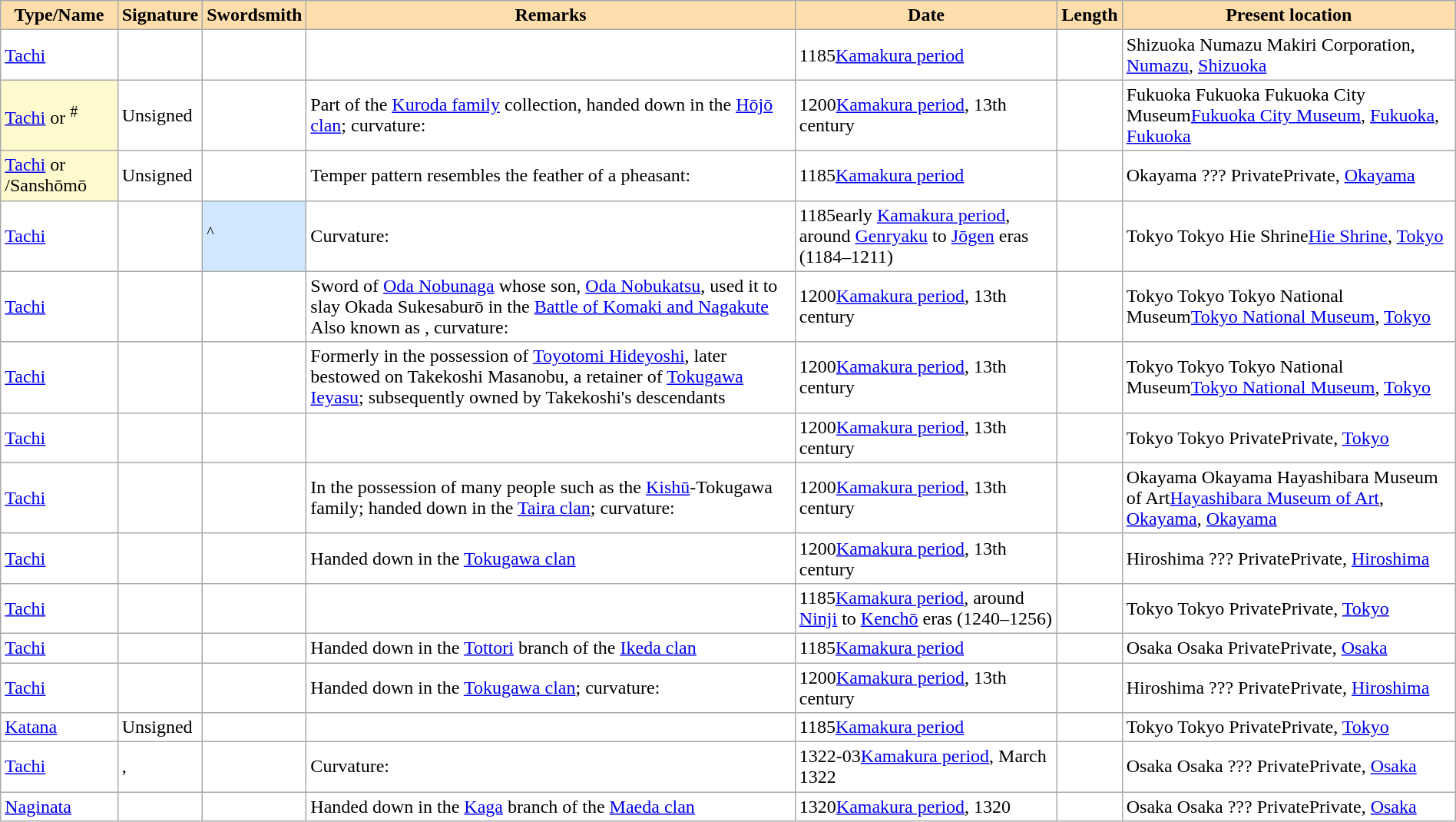<table class="wikitable" style="width:100%; background:#fff;">
<tr>
<th style="background:#ffdead;">Type/Name</th>
<th style="background:#ffdead;">Signature</th>
<th style="background:#ffdead;">Swordsmith</th>
<th style="background:#ffdead;">Remarks</th>
<th style="background:#ffdead;">Date</th>
<th style="background:#ffdead;">Length</th>
<th style="background:#ffdead;">Present location</th>
</tr>
<tr>
<td><a href='#'>Tachi</a></td>
<td></td>
<td></td>
<td></td>
<td><span>1185</span><a href='#'>Kamakura period</a></td>
<td></td>
<td><span>Shizuoka Numazu Makiri Corporation</span>, <a href='#'>Numazu</a>, <a href='#'>Shizuoka</a></td>
</tr>
<tr>
<td style="background:LemonChiffon;"><a href='#'>Tachi</a> or <sup>#</sup></td>
<td>Unsigned</td>
<td></td>
<td>Part of the <a href='#'>Kuroda family</a> collection, handed down in the <a href='#'>Hōjō clan</a>; curvature: </td>
<td><span>1200</span><a href='#'>Kamakura period</a>, 13th century</td>
<td></td>
<td><span>Fukuoka Fukuoka Fukuoka City Museum</span><a href='#'>Fukuoka City Museum</a>, <a href='#'>Fukuoka</a>, <a href='#'>Fukuoka</a></td>
</tr>
<tr>
<td style="background:LemonChiffon;"><a href='#'>Tachi</a> or /Sanshōmō</td>
<td>Unsigned</td>
<td></td>
<td>Temper pattern resembles the feather of a pheasant: </td>
<td><span>1185</span><a href='#'>Kamakura period</a></td>
<td></td>
<td><span>Okayama ??? Private</span>Private, <a href='#'>Okayama</a></td>
</tr>
<tr>
<td><a href='#'>Tachi</a></td>
<td></td>
<td style="background:#D0E7FF"><sup>^</sup></td>
<td>Curvature: </td>
<td><span>1185</span>early <a href='#'>Kamakura period</a>, around <a href='#'>Genryaku</a> to <a href='#'>Jōgen</a> eras (1184–1211)</td>
<td></td>
<td><span>Tokyo Tokyo Hie Shrine</span><a href='#'>Hie Shrine</a>, <a href='#'>Tokyo</a></td>
</tr>
<tr>
<td><a href='#'>Tachi</a></td>
<td></td>
<td></td>
<td>Sword of <a href='#'>Oda Nobunaga</a> whose son, <a href='#'>Oda Nobukatsu</a>, used it to slay Okada Sukesaburō in the <a href='#'>Battle of Komaki and Nagakute</a><br>Also known as , curvature: </td>
<td><span>1200</span><a href='#'>Kamakura period</a>, 13th century</td>
<td></td>
<td><span>Tokyo Tokyo Tokyo National Museum</span><a href='#'>Tokyo National Museum</a>, <a href='#'>Tokyo</a></td>
</tr>
<tr>
<td><a href='#'>Tachi</a></td>
<td></td>
<td></td>
<td>Formerly in the possession of <a href='#'>Toyotomi Hideyoshi</a>, later bestowed on Takekoshi Masanobu, a retainer of <a href='#'>Tokugawa Ieyasu</a>; subsequently owned by Takekoshi's descendants</td>
<td><span>1200</span><a href='#'>Kamakura period</a>, 13th century</td>
<td></td>
<td><span>Tokyo Tokyo Tokyo National Museum</span><a href='#'>Tokyo National Museum</a>, <a href='#'>Tokyo</a></td>
</tr>
<tr>
<td><a href='#'>Tachi</a></td>
<td></td>
<td></td>
<td></td>
<td><span>1200</span><a href='#'>Kamakura period</a>, 13th century</td>
<td></td>
<td><span>Tokyo Tokyo Private</span>Private, <a href='#'>Tokyo</a></td>
</tr>
<tr>
<td><a href='#'>Tachi</a></td>
<td></td>
<td></td>
<td>In the possession of many people such as the <a href='#'>Kishū</a>-Tokugawa family; handed down in the <a href='#'>Taira clan</a>; curvature: </td>
<td><span>1200</span><a href='#'>Kamakura period</a>, 13th century</td>
<td></td>
<td><span>Okayama Okayama Hayashibara Museum of Art</span><a href='#'>Hayashibara Museum of Art</a>, <a href='#'>Okayama</a>, <a href='#'>Okayama</a></td>
</tr>
<tr>
<td><a href='#'>Tachi</a></td>
<td></td>
<td></td>
<td>Handed down in the <a href='#'>Tokugawa clan</a></td>
<td><span>1200</span><a href='#'>Kamakura period</a>, 13th century</td>
<td></td>
<td><span>Hiroshima ??? Private</span>Private, <a href='#'>Hiroshima</a></td>
</tr>
<tr>
<td><a href='#'>Tachi</a></td>
<td></td>
<td></td>
<td></td>
<td><span>1185</span><a href='#'>Kamakura period</a>, around <a href='#'>Ninji</a> to <a href='#'>Kenchō</a> eras (1240–1256)</td>
<td></td>
<td><span>Tokyo Tokyo Private</span>Private, <a href='#'>Tokyo</a></td>
</tr>
<tr>
<td><a href='#'>Tachi</a></td>
<td></td>
<td></td>
<td>Handed down in the <a href='#'>Tottori</a> branch of the <a href='#'>Ikeda clan</a></td>
<td><span>1185</span><a href='#'>Kamakura period</a></td>
<td></td>
<td><span>Osaka Osaka Private</span>Private, <a href='#'>Osaka</a></td>
</tr>
<tr>
<td><a href='#'>Tachi</a></td>
<td></td>
<td></td>
<td>Handed down in the <a href='#'>Tokugawa clan</a>; curvature: </td>
<td><span>1200</span><a href='#'>Kamakura period</a>, 13th century</td>
<td></td>
<td><span>Hiroshima ??? Private</span>Private, <a href='#'>Hiroshima</a></td>
</tr>
<tr>
<td><a href='#'>Katana</a></td>
<td>Unsigned</td>
<td></td>
<td></td>
<td><span>1185</span><a href='#'>Kamakura period</a></td>
<td></td>
<td><span>Tokyo Tokyo Private</span>Private, <a href='#'>Tokyo</a></td>
</tr>
<tr>
<td><a href='#'>Tachi</a></td>
<td>, </td>
<td></td>
<td>Curvature: </td>
<td><span>1322-03</span><a href='#'>Kamakura period</a>, March 1322</td>
<td></td>
<td><span>Osaka Osaka ??? Private</span>Private, <a href='#'>Osaka</a></td>
</tr>
<tr>
<td><a href='#'>Naginata</a></td>
<td></td>
<td></td>
<td>Handed down in the <a href='#'>Kaga</a> branch of the <a href='#'>Maeda clan</a></td>
<td><span>1320</span><a href='#'>Kamakura period</a>, 1320</td>
<td></td>
<td><span>Osaka Osaka ??? Private</span>Private, <a href='#'>Osaka</a></td>
</tr>
</table>
